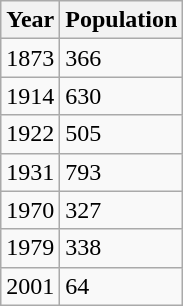<table class="wikitable">
<tr>
<th>Year</th>
<th>Population</th>
</tr>
<tr>
<td>1873</td>
<td>366</td>
</tr>
<tr>
<td>1914</td>
<td>630</td>
</tr>
<tr>
<td>1922</td>
<td>505</td>
</tr>
<tr>
<td>1931</td>
<td>793</td>
</tr>
<tr>
<td>1970</td>
<td>327</td>
</tr>
<tr>
<td>1979</td>
<td>338</td>
</tr>
<tr>
<td>2001</td>
<td>64</td>
</tr>
</table>
